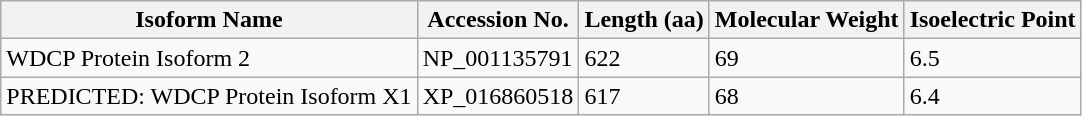<table class="wikitable">
<tr>
<th>Isoform Name</th>
<th>Accession No.</th>
<th>Length (aa)</th>
<th>Molecular Weight </th>
<th>Isoelectric Point </th>
</tr>
<tr>
<td>WDCP Protein Isoform 2 </td>
<td>NP_001135791</td>
<td>622</td>
<td>69</td>
<td>6.5</td>
</tr>
<tr>
<td>PREDICTED:  WDCP Protein Isoform X1 </td>
<td>XP_016860518</td>
<td>617</td>
<td>68</td>
<td>6.4</td>
</tr>
</table>
